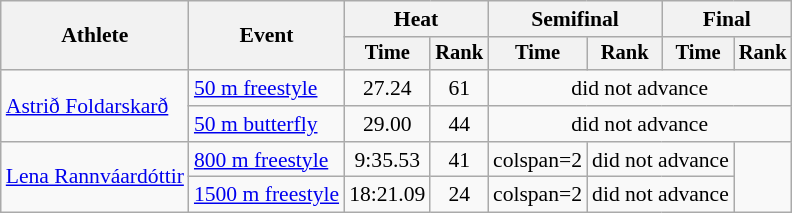<table class=wikitable style="font-size:90%">
<tr>
<th rowspan="2">Athlete</th>
<th rowspan="2">Event</th>
<th colspan="2">Heat</th>
<th colspan="2">Semifinal</th>
<th colspan="2">Final</th>
</tr>
<tr style="font-size:95%">
<th>Time</th>
<th>Rank</th>
<th>Time</th>
<th>Rank</th>
<th>Time</th>
<th>Rank</th>
</tr>
<tr align=center>
<td align=left rowspan=2><a href='#'>Astrið Foldarskarð</a></td>
<td align=left><a href='#'>50 m freestyle</a></td>
<td>27.24</td>
<td>61</td>
<td colspan=4>did not advance</td>
</tr>
<tr align=center>
<td align=left><a href='#'>50 m butterfly</a></td>
<td>29.00</td>
<td>44</td>
<td colspan=4>did not advance</td>
</tr>
<tr align=center>
<td align=left rowspan=2><a href='#'>Lena Rannváardóttir</a></td>
<td align=left><a href='#'>800 m freestyle</a></td>
<td>9:35.53</td>
<td>41</td>
<td>colspan=2 </td>
<td colspan=2>did not advance</td>
</tr>
<tr align=center>
<td align=left><a href='#'>1500 m freestyle</a></td>
<td>18:21.09</td>
<td>24</td>
<td>colspan=2 </td>
<td colspan=2>did not advance</td>
</tr>
</table>
